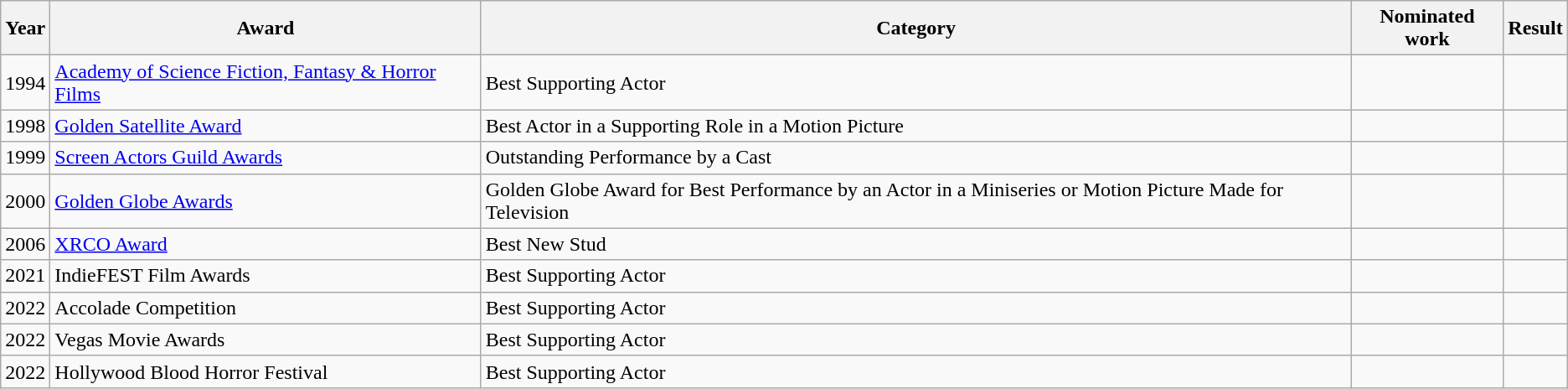<table class="wikitable sortable">
<tr>
<th>Year</th>
<th>Award</th>
<th>Category</th>
<th>Nominated work</th>
<th>Result</th>
</tr>
<tr>
<td>1994</td>
<td><a href='#'>Academy of Science Fiction, Fantasy & Horror Films</a></td>
<td>Best Supporting Actor</td>
<td></td>
<td></td>
</tr>
<tr>
<td>1998</td>
<td><a href='#'>Golden Satellite Award</a></td>
<td>Best Actor in a Supporting Role in a Motion Picture</td>
<td></td>
<td></td>
</tr>
<tr>
<td>1999</td>
<td><a href='#'>Screen Actors Guild Awards</a></td>
<td>Outstanding Performance by a Cast</td>
<td></td>
<td></td>
</tr>
<tr>
<td>2000</td>
<td><a href='#'>Golden Globe Awards</a></td>
<td>Golden Globe Award for Best Performance by an Actor in a Miniseries or Motion Picture Made for Television</td>
<td></td>
<td></td>
</tr>
<tr>
<td>2006</td>
<td><a href='#'>XRCO Award</a></td>
<td>Best New Stud</td>
<td></td>
<td></td>
</tr>
<tr>
<td>2021</td>
<td>IndieFEST Film Awards</td>
<td>Best Supporting Actor</td>
<td></td>
<td></td>
</tr>
<tr>
<td>2022</td>
<td>Accolade Competition</td>
<td>Best Supporting Actor</td>
<td></td>
<td></td>
</tr>
<tr>
<td>2022</td>
<td>Vegas Movie Awards</td>
<td>Best Supporting Actor</td>
<td></td>
<td></td>
</tr>
<tr>
<td>2022</td>
<td>Hollywood Blood Horror Festival</td>
<td>Best Supporting Actor</td>
<td></td>
<td></td>
</tr>
</table>
